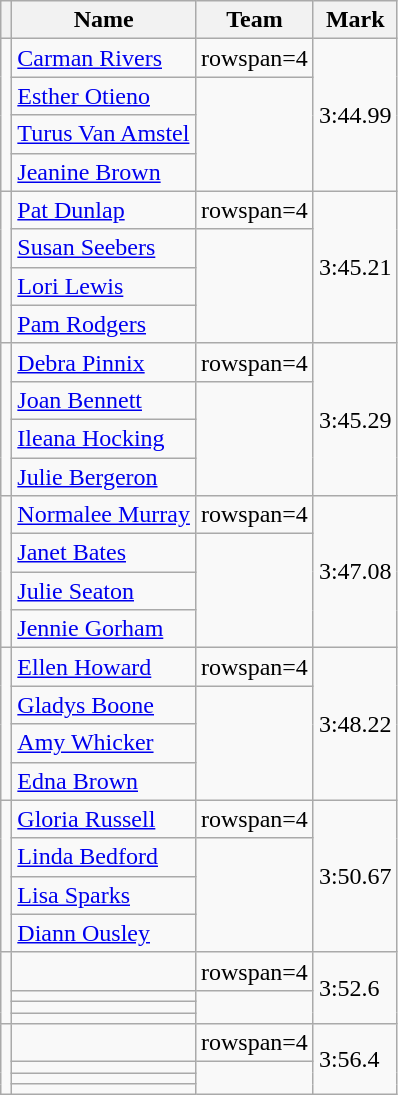<table class=wikitable>
<tr>
<th></th>
<th>Name</th>
<th>Team</th>
<th>Mark</th>
</tr>
<tr>
<td rowspan=4></td>
<td><a href='#'>Carman Rivers</a></td>
<td>rowspan=4 </td>
<td rowspan=4>3:44.99</td>
</tr>
<tr>
<td><a href='#'>Esther Otieno</a></td>
</tr>
<tr>
<td><a href='#'>Turus Van Amstel</a></td>
</tr>
<tr>
<td><a href='#'>Jeanine Brown</a></td>
</tr>
<tr>
<td rowspan=4></td>
<td><a href='#'>Pat Dunlap</a></td>
<td>rowspan=4 </td>
<td rowspan=4>3:45.21</td>
</tr>
<tr>
<td><a href='#'>Susan Seebers</a></td>
</tr>
<tr>
<td><a href='#'>Lori Lewis</a></td>
</tr>
<tr>
<td><a href='#'>Pam Rodgers</a></td>
</tr>
<tr>
<td rowspan=4></td>
<td><a href='#'>Debra Pinnix</a></td>
<td>rowspan=4 </td>
<td rowspan=4>3:45.29</td>
</tr>
<tr>
<td><a href='#'>Joan Bennett</a></td>
</tr>
<tr>
<td><a href='#'>Ileana Hocking</a></td>
</tr>
<tr>
<td><a href='#'>Julie Bergeron</a></td>
</tr>
<tr>
<td rowspan=4></td>
<td><a href='#'>Normalee Murray</a></td>
<td>rowspan=4 </td>
<td rowspan=4>3:47.08</td>
</tr>
<tr>
<td><a href='#'>Janet Bates</a></td>
</tr>
<tr>
<td><a href='#'>Julie Seaton</a></td>
</tr>
<tr>
<td><a href='#'>Jennie Gorham</a></td>
</tr>
<tr>
<td rowspan=4></td>
<td><a href='#'>Ellen Howard</a></td>
<td>rowspan=4 </td>
<td rowspan=4>3:48.22</td>
</tr>
<tr>
<td><a href='#'>Gladys Boone</a></td>
</tr>
<tr>
<td><a href='#'>Amy Whicker</a></td>
</tr>
<tr>
<td><a href='#'>Edna Brown</a></td>
</tr>
<tr>
<td rowspan=4></td>
<td><a href='#'>Gloria Russell</a></td>
<td>rowspan=4 </td>
<td rowspan=4>3:50.67</td>
</tr>
<tr>
<td><a href='#'>Linda Bedford</a></td>
</tr>
<tr>
<td><a href='#'>Lisa Sparks</a></td>
</tr>
<tr>
<td><a href='#'>Diann Ousley</a></td>
</tr>
<tr>
<td rowspan=4></td>
<td></td>
<td>rowspan=4 </td>
<td rowspan=4>3:52.6</td>
</tr>
<tr>
<td></td>
</tr>
<tr>
<td></td>
</tr>
<tr>
<td></td>
</tr>
<tr>
<td rowspan=4></td>
<td></td>
<td>rowspan=4 </td>
<td rowspan=4>3:56.4</td>
</tr>
<tr>
<td></td>
</tr>
<tr>
<td></td>
</tr>
<tr>
<td></td>
</tr>
</table>
